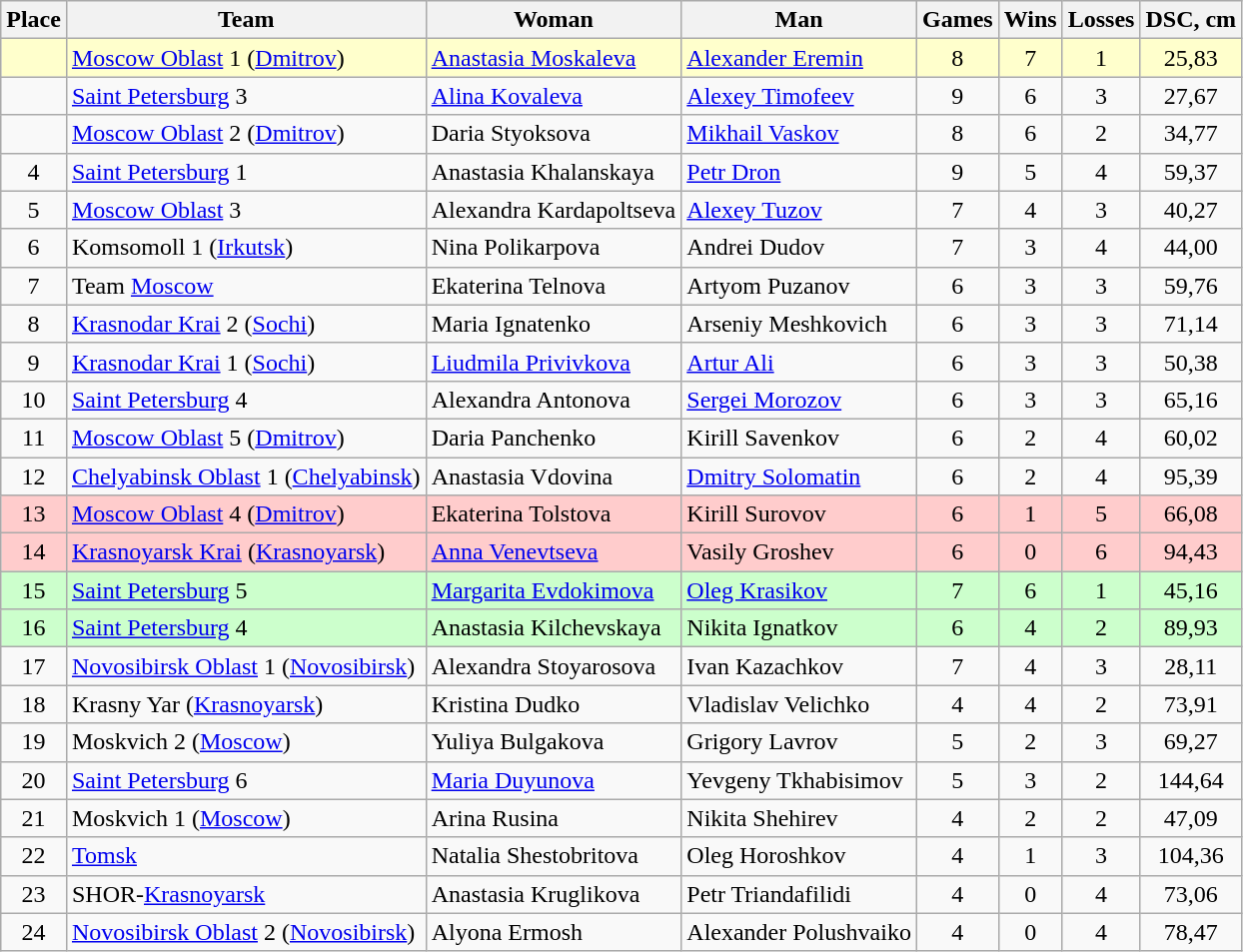<table class="wikitable" style="text-align:center">
<tr>
<th>Place</th>
<th>Team</th>
<th>Woman</th>
<th>Man</th>
<th>Games</th>
<th>Wins</th>
<th>Losses</th>
<th>DSC, cm</th>
</tr>
<tr style="background:#ffc;">
<td></td>
<td align=left><a href='#'>Moscow Oblast</a> 1 (<a href='#'>Dmitrov</a>)</td>
<td align=left><a href='#'>Anastasia Moskaleva</a></td>
<td align=left><a href='#'>Alexander Eremin</a></td>
<td>8</td>
<td>7</td>
<td>1</td>
<td>25,83</td>
</tr>
<tr>
<td></td>
<td align=left><a href='#'>Saint Petersburg</a> 3</td>
<td align=left><a href='#'>Alina Kovaleva</a></td>
<td align=left><a href='#'>Alexey Timofeev</a></td>
<td>9</td>
<td>6</td>
<td>3</td>
<td>27,67</td>
</tr>
<tr>
<td></td>
<td align=left><a href='#'>Moscow Oblast</a> 2 (<a href='#'>Dmitrov</a>)</td>
<td align=left>Daria Styoksova</td>
<td align=left><a href='#'>Mikhail Vaskov</a></td>
<td>8</td>
<td>6</td>
<td>2</td>
<td>34,77</td>
</tr>
<tr>
<td>4</td>
<td align=left><a href='#'>Saint Petersburg</a> 1</td>
<td align=left>Anastasia Khalanskaya</td>
<td align=left><a href='#'>Petr Dron</a></td>
<td>9</td>
<td>5</td>
<td>4</td>
<td>59,37</td>
</tr>
<tr>
<td>5</td>
<td align=left><a href='#'>Moscow Oblast</a> 3</td>
<td align=left>Alexandra Kardapoltseva</td>
<td align=left><a href='#'>Alexey Tuzov</a></td>
<td>7</td>
<td>4</td>
<td>3</td>
<td>40,27</td>
</tr>
<tr>
<td>6</td>
<td align=left>Komsomoll 1 (<a href='#'>Irkutsk</a>)</td>
<td align=left>Nina Polikarpova</td>
<td align=left>Andrei Dudov</td>
<td>7</td>
<td>3</td>
<td>4</td>
<td>44,00</td>
</tr>
<tr>
<td>7</td>
<td align=left>Team <a href='#'>Moscow</a></td>
<td align=left>Ekaterina Telnova</td>
<td align=left>Artyom Puzanov</td>
<td>6</td>
<td>3</td>
<td>3</td>
<td>59,76</td>
</tr>
<tr>
<td>8</td>
<td align=left><a href='#'>Krasnodar Krai</a> 2 (<a href='#'>Sochi</a>)</td>
<td align=left>Maria Ignatenko</td>
<td align=left>Arseniy Meshkovich</td>
<td>6</td>
<td>3</td>
<td>3</td>
<td>71,14</td>
</tr>
<tr>
<td>9</td>
<td align=left><a href='#'>Krasnodar Krai</a> 1 (<a href='#'>Sochi</a>)</td>
<td align=left><a href='#'>Liudmila Privivkova</a></td>
<td align=left><a href='#'>Artur Ali</a></td>
<td>6</td>
<td>3</td>
<td>3</td>
<td>50,38</td>
</tr>
<tr>
<td>10</td>
<td align=left><a href='#'>Saint Petersburg</a> 4</td>
<td align=left>Alexandra Antonova</td>
<td align=left><a href='#'>Sergei Morozov</a></td>
<td>6</td>
<td>3</td>
<td>3</td>
<td>65,16</td>
</tr>
<tr>
<td>11</td>
<td align=left><a href='#'>Moscow Oblast</a> 5 (<a href='#'>Dmitrov</a>)</td>
<td align=left>Daria Panchenko</td>
<td align=left>Kirill Savenkov</td>
<td>6</td>
<td>2</td>
<td>4</td>
<td>60,02</td>
</tr>
<tr>
<td>12</td>
<td align=left><a href='#'>Chelyabinsk Oblast</a> 1 (<a href='#'>Chelyabinsk</a>)</td>
<td align=left>Anastasia Vdovina</td>
<td align=left><a href='#'>Dmitry Solomatin</a></td>
<td>6</td>
<td>2</td>
<td>4</td>
<td>95,39</td>
</tr>
<tr style="background:#fcc;">
<td>13</td>
<td align=left><a href='#'>Moscow Oblast</a> 4 (<a href='#'>Dmitrov</a>)</td>
<td align=left>Ekaterina Tolstova</td>
<td align=left>Kirill Surovov</td>
<td>6</td>
<td>1</td>
<td>5</td>
<td>66,08</td>
</tr>
<tr style="background:#fcc;">
<td>14</td>
<td align=left><a href='#'>Krasnoyarsk Krai</a> (<a href='#'>Krasnoyarsk</a>)</td>
<td align=left><a href='#'>Anna Venevtseva</a></td>
<td align=left>Vasily Groshev</td>
<td>6</td>
<td>0</td>
<td>6</td>
<td>94,43</td>
</tr>
<tr style="background:#cfc;">
<td>15</td>
<td align=left><a href='#'>Saint Petersburg</a> 5</td>
<td align=left><a href='#'>Margarita Evdokimova</a></td>
<td align=left><a href='#'>Oleg Krasikov</a></td>
<td>7</td>
<td>6</td>
<td>1</td>
<td>45,16</td>
</tr>
<tr style="background:#cfc;">
<td>16</td>
<td align=left><a href='#'>Saint Petersburg</a> 4</td>
<td align=left>Anastasia Kilchevskaya</td>
<td align=left>Nikita Ignatkov</td>
<td>6</td>
<td>4</td>
<td>2</td>
<td>89,93</td>
</tr>
<tr>
<td>17</td>
<td align=left><a href='#'>Novosibirsk Oblast</a> 1 (<a href='#'>Novosibirsk</a>)</td>
<td align=left>Alexandra Stoyarosova</td>
<td align=left>Ivan Kazachkov</td>
<td>7</td>
<td>4</td>
<td>3</td>
<td>28,11</td>
</tr>
<tr>
<td>18</td>
<td align=left>Krasny Yar (<a href='#'>Krasnoyarsk</a>)</td>
<td align=left>Kristina Dudko</td>
<td align=left>Vladislav Velichko</td>
<td>4</td>
<td>4</td>
<td>2</td>
<td>73,91</td>
</tr>
<tr>
<td>19</td>
<td align=left>Moskvich 2 (<a href='#'>Moscow</a>)</td>
<td align=left>Yuliya Bulgakova</td>
<td align=left>Grigory Lavrov</td>
<td>5</td>
<td>2</td>
<td>3</td>
<td>69,27</td>
</tr>
<tr>
<td>20</td>
<td align=left><a href='#'>Saint Petersburg</a> 6</td>
<td align=left><a href='#'>Maria Duyunova</a></td>
<td align=left>Yevgeny Tkhabisimov</td>
<td>5</td>
<td>3</td>
<td>2</td>
<td>144,64</td>
</tr>
<tr>
<td>21</td>
<td align=left>Moskvich 1 (<a href='#'>Moscow</a>)</td>
<td align=left>Arina Rusina</td>
<td align=left>Nikita Shehirev</td>
<td>4</td>
<td>2</td>
<td>2</td>
<td>47,09</td>
</tr>
<tr>
<td>22</td>
<td align=left><a href='#'>Tomsk</a></td>
<td align=left>Natalia Shestobritova</td>
<td align=left>Oleg Horoshkov</td>
<td>4</td>
<td>1</td>
<td>3</td>
<td>104,36</td>
</tr>
<tr>
<td>23</td>
<td align=left>SHOR-<a href='#'>Krasnoyarsk</a></td>
<td align=left>Anastasia Kruglikova</td>
<td align=left>Petr Triandafilidi</td>
<td>4</td>
<td>0</td>
<td>4</td>
<td>73,06</td>
</tr>
<tr>
<td>24</td>
<td align=left><a href='#'>Novosibirsk Oblast</a> 2 (<a href='#'>Novosibirsk</a>)</td>
<td align=left>Alyona Ermosh</td>
<td align=left>Alexander Polushvaiko</td>
<td>4</td>
<td>0</td>
<td>4</td>
<td>78,47</td>
</tr>
</table>
